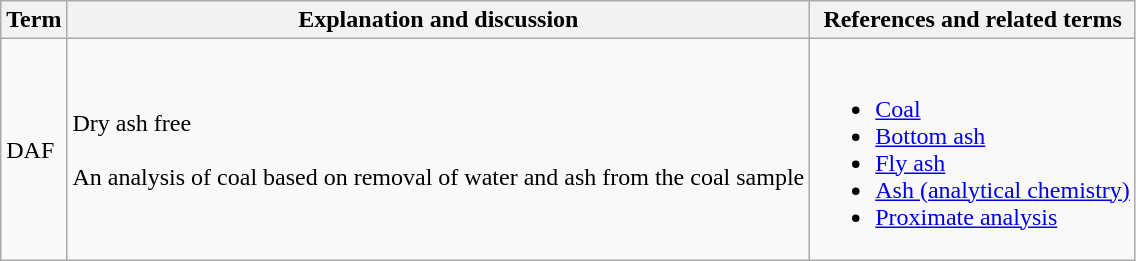<table class="wikitable">
<tr>
<th>Term</th>
<th>Explanation and discussion</th>
<th>References and related terms</th>
</tr>
<tr>
<td>DAF</td>
<td>Dry ash free<br><br>An analysis of coal based on removal of water and ash from the coal sample</td>
<td><br><ul><li><a href='#'>Coal</a></li><li><a href='#'>Bottom ash</a></li><li><a href='#'>Fly ash</a></li><li><a href='#'>Ash (analytical chemistry)</a></li><li><a href='#'>Proximate analysis</a></li></ul></td>
</tr>
</table>
